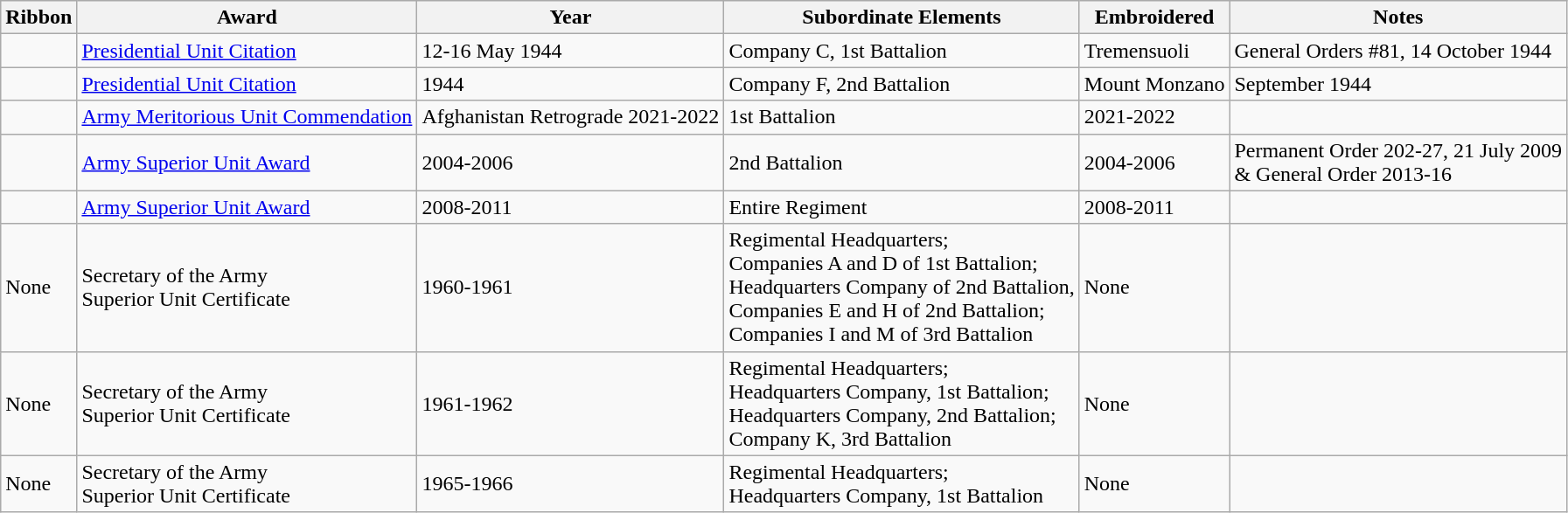<table class="wikitable">
<tr style="background:#efefef;">
<th>Ribbon</th>
<th>Award</th>
<th>Year</th>
<th>Subordinate Elements</th>
<th>Embroidered</th>
<th>Notes</th>
</tr>
<tr>
<td></td>
<td><a href='#'>Presidential Unit Citation</a></td>
<td>12-16 May 1944</td>
<td>Company C, 1st Battalion</td>
<td>Tremensuoli</td>
<td>General Orders #81, 14 October 1944</td>
</tr>
<tr>
<td></td>
<td><a href='#'>Presidential Unit Citation</a></td>
<td>1944</td>
<td>Company F, 2nd Battalion</td>
<td>Mount Monzano</td>
<td>September 1944</td>
</tr>
<tr>
<td></td>
<td><a href='#'>Army Meritorious Unit Commendation</a></td>
<td>Afghanistan Retrograde 2021-2022</td>
<td>1st Battalion</td>
<td>2021-2022</td>
<td></td>
</tr>
<tr>
<td></td>
<td><a href='#'>Army Superior Unit Award</a></td>
<td>2004-2006</td>
<td>2nd Battalion</td>
<td>2004-2006</td>
<td>Permanent Order 202-27, 21 July 2009<br> & General Order 2013-16 </td>
</tr>
<tr>
<td></td>
<td><a href='#'>Army Superior Unit Award</a></td>
<td>2008-2011</td>
<td>Entire Regiment</td>
<td>2008-2011</td>
<td></td>
</tr>
<tr>
<td>None</td>
<td>Secretary of the Army <br> Superior Unit Certificate</td>
<td>1960-1961</td>
<td>Regimental Headquarters; <br> Companies A and D of 1st Battalion; <br> Headquarters Company of 2nd Battalion, <br>Companies E and H of 2nd Battalion; <br> Companies I and M of 3rd Battalion</td>
<td>None</td>
<td></td>
</tr>
<tr>
<td>None</td>
<td>Secretary of the Army <br> Superior Unit Certificate</td>
<td>1961-1962</td>
<td>Regimental Headquarters; <br> Headquarters Company, 1st Battalion; <br> Headquarters Company, 2nd Battalion; <br> Company K, 3rd Battalion</td>
<td>None</td>
<td></td>
</tr>
<tr>
<td>None</td>
<td>Secretary of the Army <br> Superior Unit Certificate</td>
<td>1965-1966</td>
<td>Regimental Headquarters; <br> Headquarters Company, 1st Battalion</td>
<td>None</td>
<td></td>
</tr>
</table>
